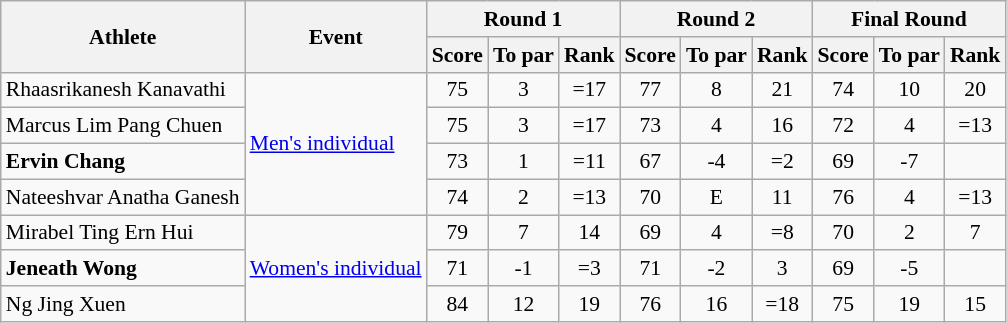<table class="wikitable" style="font-size: 90%">
<tr>
<th rowspan="2">Athlete</th>
<th rowspan="2">Event</th>
<th colspan="3">Round 1</th>
<th colspan="3">Round 2</th>
<th colspan="3">Final Round</th>
</tr>
<tr>
<th>Score</th>
<th>To par</th>
<th>Rank</th>
<th>Score</th>
<th>To par</th>
<th>Rank</th>
<th>Score</th>
<th>To par</th>
<th>Rank</th>
</tr>
<tr align="center">
<td align="left">Rhaasrikanesh Kanavathi</td>
<td align="left" rowspan="4"><a href='#'>Men's individual</a></td>
<td>75</td>
<td>3</td>
<td>=17</td>
<td>77</td>
<td>8</td>
<td>21</td>
<td>74</td>
<td>10</td>
<td>20</td>
</tr>
<tr align="center">
<td align="left">Marcus Lim Pang Chuen</td>
<td>75</td>
<td>3</td>
<td>=17</td>
<td>73</td>
<td>4</td>
<td>16</td>
<td>72</td>
<td>4</td>
<td>=13</td>
</tr>
<tr align="center">
<td align="left"><strong>Ervin Chang</strong></td>
<td>73</td>
<td>1</td>
<td>=11</td>
<td>67</td>
<td>-4</td>
<td>=2</td>
<td>69</td>
<td>-7</td>
<td></td>
</tr>
<tr align="center">
<td align="left">Nateeshvar Anatha Ganesh</td>
<td>74</td>
<td>2</td>
<td>=13</td>
<td>70</td>
<td>E</td>
<td>11</td>
<td>76</td>
<td>4</td>
<td>=13</td>
</tr>
<tr align="center">
<td align="left">Mirabel Ting Ern Hui</td>
<td align="left" rowspan="3"><a href='#'>Women's individual</a></td>
<td>79</td>
<td>7</td>
<td>14</td>
<td>69</td>
<td>4</td>
<td>=8</td>
<td>70</td>
<td>2</td>
<td>7</td>
</tr>
<tr align="center">
<td align="left"><strong>Jeneath Wong</strong></td>
<td>71</td>
<td>-1</td>
<td>=3</td>
<td>71</td>
<td>-2</td>
<td>3</td>
<td>69</td>
<td>-5</td>
<td></td>
</tr>
<tr align="center">
<td align="left">Ng Jing Xuen</td>
<td>84</td>
<td>12</td>
<td>19</td>
<td>76</td>
<td>16</td>
<td>=18</td>
<td>75</td>
<td>19</td>
<td>15</td>
</tr>
</table>
